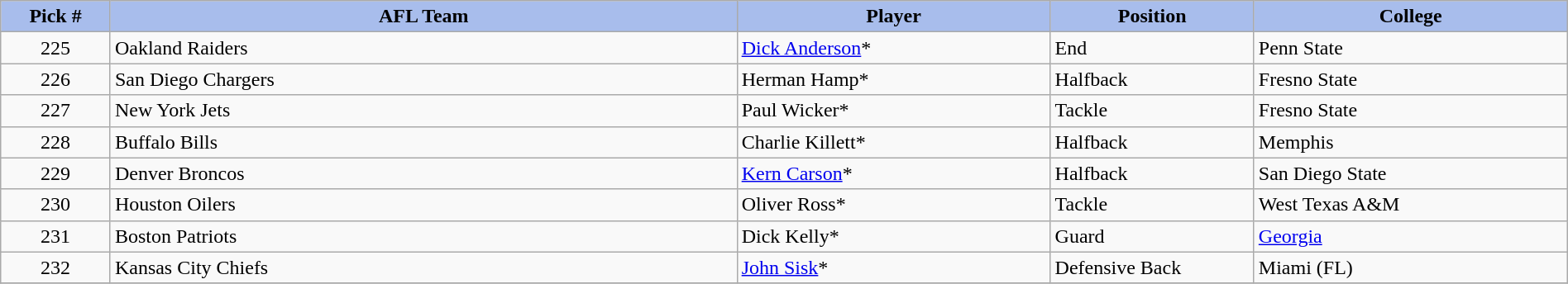<table class="wikitable sortable sortable" style="width: 100%">
<tr>
<th style="background:#A8BDEC;" width=7%>Pick #</th>
<th width=40% style="background:#A8BDEC;">AFL Team</th>
<th width=20% style="background:#A8BDEC;">Player</th>
<th width=13% style="background:#A8BDEC;">Position</th>
<th style="background:#A8BDEC;">College</th>
</tr>
<tr>
<td align=center>225</td>
<td>Oakland Raiders</td>
<td><a href='#'>Dick Anderson</a>*</td>
<td>End</td>
<td>Penn State</td>
</tr>
<tr>
<td align=center>226</td>
<td>San Diego Chargers</td>
<td>Herman Hamp*</td>
<td>Halfback</td>
<td>Fresno State</td>
</tr>
<tr>
<td align=center>227</td>
<td>New York Jets</td>
<td>Paul Wicker*</td>
<td>Tackle</td>
<td>Fresno State</td>
</tr>
<tr>
<td align=center>228</td>
<td>Buffalo Bills</td>
<td>Charlie Killett*</td>
<td>Halfback</td>
<td>Memphis</td>
</tr>
<tr>
<td align=center>229</td>
<td>Denver Broncos</td>
<td><a href='#'>Kern Carson</a>*</td>
<td>Halfback</td>
<td>San Diego State</td>
</tr>
<tr>
<td align=center>230</td>
<td>Houston Oilers</td>
<td>Oliver Ross*</td>
<td>Tackle</td>
<td>West Texas A&M</td>
</tr>
<tr>
<td align=center>231</td>
<td>Boston Patriots</td>
<td>Dick Kelly*</td>
<td>Guard</td>
<td><a href='#'>Georgia</a></td>
</tr>
<tr>
<td align=center>232</td>
<td>Kansas City Chiefs</td>
<td><a href='#'>John Sisk</a>*</td>
<td>Defensive Back</td>
<td>Miami (FL)</td>
</tr>
<tr>
</tr>
</table>
